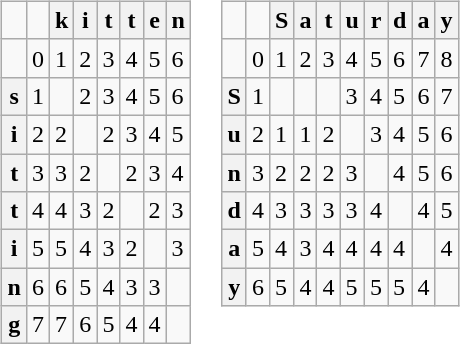<table style="margin:1em auto;">
<tr valign="top">
<td><br><table class="wikitable">
<tr>
<td></td>
<td></td>
<th>k</th>
<th>i</th>
<th>t</th>
<th>t</th>
<th>e</th>
<th>n</th>
</tr>
<tr>
<td></td>
<td>0</td>
<td>1</td>
<td>2</td>
<td>3</td>
<td>4</td>
<td>5</td>
<td>6</td>
</tr>
<tr>
<th>s</th>
<td>1</td>
<td></td>
<td>2</td>
<td>3</td>
<td>4</td>
<td>5</td>
<td>6</td>
</tr>
<tr>
<th>i</th>
<td>2</td>
<td>2</td>
<td></td>
<td>2</td>
<td>3</td>
<td>4</td>
<td>5</td>
</tr>
<tr>
<th>t</th>
<td>3</td>
<td>3</td>
<td>2</td>
<td></td>
<td>2</td>
<td>3</td>
<td>4</td>
</tr>
<tr>
<th>t</th>
<td>4</td>
<td>4</td>
<td>3</td>
<td>2</td>
<td></td>
<td>2</td>
<td>3</td>
</tr>
<tr>
<th>i</th>
<td>5</td>
<td>5</td>
<td>4</td>
<td>3</td>
<td>2</td>
<td></td>
<td>3</td>
</tr>
<tr>
<th>n</th>
<td>6</td>
<td>6</td>
<td>5</td>
<td>4</td>
<td>3</td>
<td>3</td>
<td></td>
</tr>
<tr>
<th>g</th>
<td>7</td>
<td>7</td>
<td>6</td>
<td>5</td>
<td>4</td>
<td>4</td>
<td></td>
</tr>
</table>
</td>
<td><br><table class="wikitable">
<tr>
<td></td>
<td></td>
<th>S</th>
<th>a</th>
<th>t</th>
<th>u</th>
<th>r</th>
<th>d</th>
<th>a</th>
<th>y</th>
</tr>
<tr>
<td></td>
<td>0</td>
<td>1</td>
<td>2</td>
<td>3</td>
<td>4</td>
<td>5</td>
<td>6</td>
<td>7</td>
<td>8</td>
</tr>
<tr>
<th>S</th>
<td>1</td>
<td></td>
<td></td>
<td></td>
<td>3</td>
<td>4</td>
<td>5</td>
<td>6</td>
<td>7</td>
</tr>
<tr>
<th>u</th>
<td>2</td>
<td>1</td>
<td>1</td>
<td>2</td>
<td></td>
<td>3</td>
<td>4</td>
<td>5</td>
<td>6</td>
</tr>
<tr>
<th>n</th>
<td>3</td>
<td>2</td>
<td>2</td>
<td>2</td>
<td>3</td>
<td></td>
<td>4</td>
<td>5</td>
<td>6</td>
</tr>
<tr>
<th>d</th>
<td>4</td>
<td>3</td>
<td>3</td>
<td>3</td>
<td>3</td>
<td>4</td>
<td></td>
<td>4</td>
<td>5</td>
</tr>
<tr>
<th>a</th>
<td>5</td>
<td>4</td>
<td>3</td>
<td>4</td>
<td>4</td>
<td>4</td>
<td>4</td>
<td></td>
<td>4</td>
</tr>
<tr>
<th>y</th>
<td>6</td>
<td>5</td>
<td>4</td>
<td>4</td>
<td>5</td>
<td>5</td>
<td>5</td>
<td>4</td>
<td></td>
</tr>
</table>
</td>
</tr>
</table>
